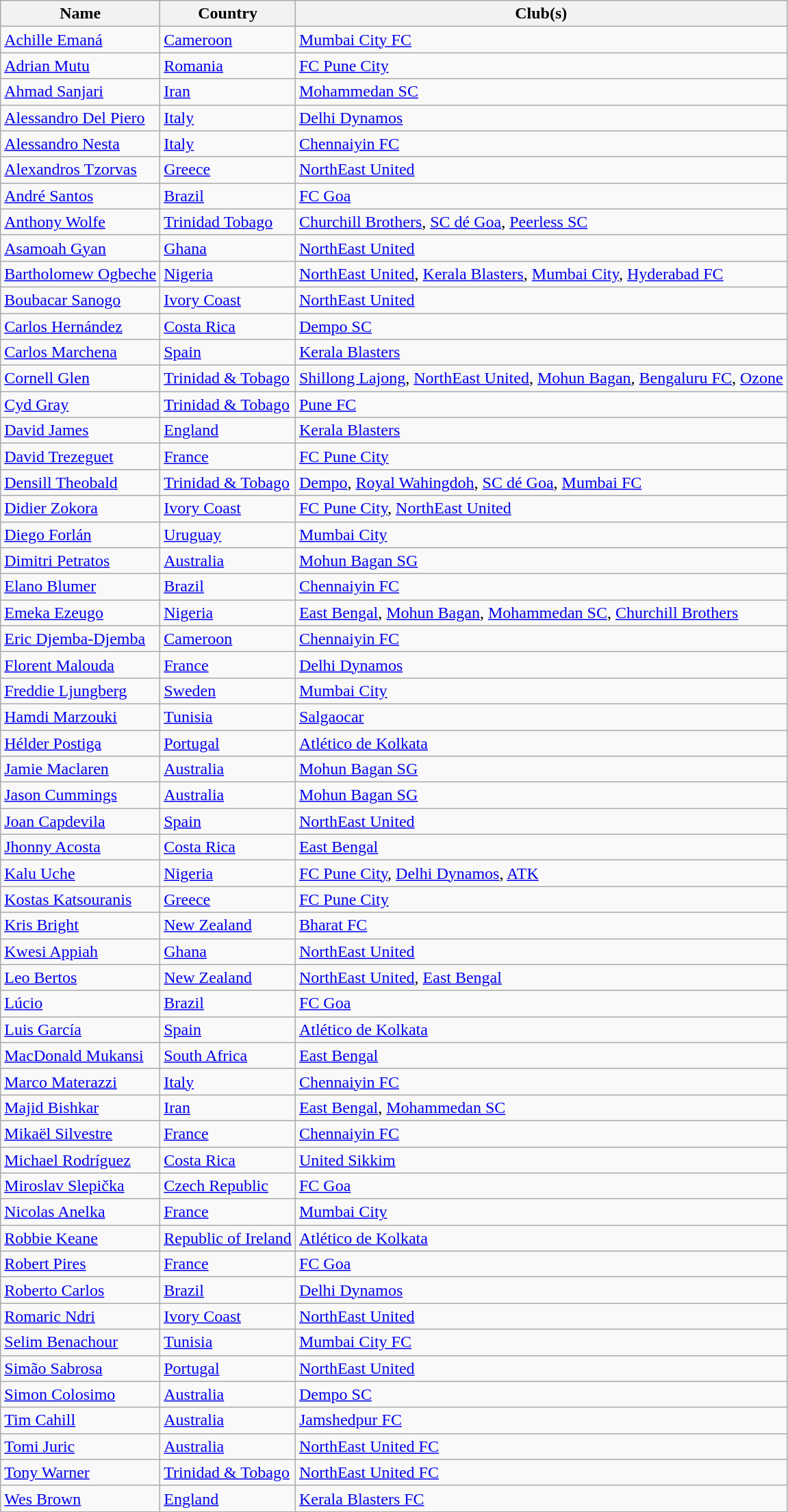<table class="wikitable">
<tr>
<th>Name</th>
<th>Country</th>
<th>Club(s)</th>
</tr>
<tr>
<td><a href='#'>Achille Emaná</a></td>
<td> <a href='#'>Cameroon</a></td>
<td><a href='#'>Mumbai City FC</a></td>
</tr>
<tr>
<td><a href='#'>Adrian Mutu</a></td>
<td> <a href='#'>Romania</a></td>
<td><a href='#'>FC Pune City</a></td>
</tr>
<tr>
<td><a href='#'>Ahmad Sanjari</a></td>
<td> <a href='#'>Iran</a></td>
<td><a href='#'>Mohammedan SC</a></td>
</tr>
<tr>
<td><a href='#'>Alessandro Del Piero</a></td>
<td> <a href='#'>Italy</a></td>
<td><a href='#'>Delhi Dynamos</a></td>
</tr>
<tr>
<td><a href='#'>Alessandro Nesta</a></td>
<td> <a href='#'>Italy</a></td>
<td><a href='#'>Chennaiyin FC</a></td>
</tr>
<tr>
<td><a href='#'>Alexandros Tzorvas</a></td>
<td> <a href='#'>Greece</a></td>
<td><a href='#'>NorthEast United</a></td>
</tr>
<tr>
<td><a href='#'>André Santos</a></td>
<td> <a href='#'>Brazil</a></td>
<td><a href='#'>FC Goa</a></td>
</tr>
<tr>
<td><a href='#'>Anthony Wolfe</a></td>
<td> <a href='#'>Trinidad Tobago</a></td>
<td><a href='#'>Churchill Brothers</a>, <a href='#'>SC dé Goa</a>, <a href='#'>Peerless SC</a></td>
</tr>
<tr>
<td><a href='#'>Asamoah Gyan</a></td>
<td> <a href='#'>Ghana</a></td>
<td><a href='#'>NorthEast United</a></td>
</tr>
<tr>
<td><a href='#'>Bartholomew Ogbeche</a></td>
<td> <a href='#'>Nigeria</a></td>
<td><a href='#'>NorthEast United</a>, <a href='#'>Kerala Blasters</a>, <a href='#'>Mumbai City</a>, <a href='#'>Hyderabad FC</a></td>
</tr>
<tr>
<td><a href='#'>Boubacar Sanogo</a></td>
<td> <a href='#'>Ivory Coast</a></td>
<td><a href='#'>NorthEast United</a></td>
</tr>
<tr>
<td><a href='#'>Carlos Hernández</a></td>
<td> <a href='#'>Costa Rica</a></td>
<td><a href='#'>Dempo SC</a></td>
</tr>
<tr>
<td><a href='#'>Carlos Marchena</a></td>
<td> <a href='#'>Spain</a></td>
<td><a href='#'>Kerala Blasters</a></td>
</tr>
<tr>
<td><a href='#'>Cornell Glen</a></td>
<td> <a href='#'>Trinidad & Tobago</a></td>
<td><a href='#'>Shillong Lajong</a>, <a href='#'>NorthEast United</a>, <a href='#'>Mohun Bagan</a>, <a href='#'>Bengaluru FC</a>, <a href='#'>Ozone</a></td>
</tr>
<tr>
<td><a href='#'>Cyd Gray</a></td>
<td> <a href='#'>Trinidad & Tobago</a></td>
<td><a href='#'>Pune FC</a></td>
</tr>
<tr>
<td><a href='#'>David James</a></td>
<td> <a href='#'>England</a></td>
<td><a href='#'>Kerala Blasters</a></td>
</tr>
<tr>
<td><a href='#'>David Trezeguet</a></td>
<td> <a href='#'>France</a></td>
<td><a href='#'>FC Pune City</a></td>
</tr>
<tr>
<td><a href='#'>Densill Theobald</a></td>
<td> <a href='#'>Trinidad & Tobago</a></td>
<td><a href='#'>Dempo</a>, <a href='#'>Royal Wahingdoh</a>, <a href='#'>SC dé Goa</a>, <a href='#'>Mumbai FC</a></td>
</tr>
<tr>
<td><a href='#'>Didier Zokora</a></td>
<td> <a href='#'>Ivory Coast</a></td>
<td><a href='#'>FC Pune City</a>, <a href='#'>NorthEast United</a></td>
</tr>
<tr>
<td><a href='#'>Diego Forlán</a></td>
<td> <a href='#'>Uruguay</a></td>
<td><a href='#'>Mumbai City</a></td>
</tr>
<tr>
<td><a href='#'>Dimitri Petratos</a></td>
<td> <a href='#'>Australia</a></td>
<td><a href='#'>Mohun Bagan SG</a></td>
</tr>
<tr>
<td><a href='#'>Elano Blumer</a></td>
<td> <a href='#'>Brazil</a></td>
<td><a href='#'>Chennaiyin FC</a></td>
</tr>
<tr>
<td><a href='#'>Emeka Ezeugo</a></td>
<td> <a href='#'>Nigeria</a></td>
<td><a href='#'>East Bengal</a>, <a href='#'>Mohun Bagan</a>, <a href='#'>Mohammedan SC</a>, <a href='#'>Churchill Brothers</a></td>
</tr>
<tr>
<td><a href='#'>Eric Djemba-Djemba</a></td>
<td> <a href='#'>Cameroon</a></td>
<td><a href='#'>Chennaiyin FC</a></td>
</tr>
<tr>
<td><a href='#'>Florent Malouda</a></td>
<td> <a href='#'>France</a></td>
<td><a href='#'>Delhi Dynamos</a></td>
</tr>
<tr>
<td><a href='#'>Freddie Ljungberg</a></td>
<td> <a href='#'>Sweden</a></td>
<td><a href='#'>Mumbai City</a></td>
</tr>
<tr>
<td><a href='#'>Hamdi Marzouki</a></td>
<td> <a href='#'>Tunisia</a></td>
<td><a href='#'>Salgaocar</a></td>
</tr>
<tr>
<td><a href='#'>Hélder Postiga</a></td>
<td> <a href='#'>Portugal</a></td>
<td><a href='#'>Atlético de Kolkata</a></td>
</tr>
<tr>
<td><a href='#'>Jamie Maclaren</a></td>
<td> <a href='#'>Australia</a></td>
<td><a href='#'>Mohun Bagan SG</a></td>
</tr>
<tr>
<td><a href='#'>Jason Cummings</a></td>
<td> <a href='#'>Australia</a></td>
<td><a href='#'>Mohun Bagan SG</a></td>
</tr>
<tr>
<td><a href='#'>Joan Capdevila</a></td>
<td> <a href='#'>Spain</a></td>
<td><a href='#'>NorthEast United</a></td>
</tr>
<tr>
<td><a href='#'>Jhonny Acosta</a></td>
<td> <a href='#'>Costa Rica</a></td>
<td><a href='#'>East Bengal</a></td>
</tr>
<tr>
<td><a href='#'>Kalu Uche</a></td>
<td> <a href='#'>Nigeria</a></td>
<td><a href='#'>FC Pune City</a>, <a href='#'>Delhi Dynamos</a>, <a href='#'>ATK</a></td>
</tr>
<tr>
<td><a href='#'>Kostas Katsouranis</a></td>
<td> <a href='#'>Greece</a></td>
<td><a href='#'>FC Pune City</a></td>
</tr>
<tr>
<td><a href='#'>Kris Bright</a></td>
<td> <a href='#'>New Zealand</a></td>
<td><a href='#'>Bharat FC</a></td>
</tr>
<tr>
<td><a href='#'>Kwesi Appiah</a></td>
<td> <a href='#'>Ghana</a></td>
<td><a href='#'>NorthEast United</a></td>
</tr>
<tr>
<td><a href='#'>Leo Bertos</a></td>
<td> <a href='#'>New Zealand</a></td>
<td><a href='#'>NorthEast United</a>, <a href='#'>East Bengal</a></td>
</tr>
<tr>
<td><a href='#'>Lúcio</a></td>
<td> <a href='#'>Brazil</a></td>
<td><a href='#'>FC Goa</a></td>
</tr>
<tr>
<td><a href='#'>Luis García</a></td>
<td> <a href='#'>Spain</a></td>
<td><a href='#'>Atlético de Kolkata</a></td>
</tr>
<tr>
<td><a href='#'>MacDonald Mukansi</a></td>
<td> <a href='#'>South Africa</a></td>
<td><a href='#'>East Bengal</a></td>
</tr>
<tr>
<td><a href='#'>Marco Materazzi</a></td>
<td> <a href='#'>Italy</a></td>
<td><a href='#'>Chennaiyin FC</a></td>
</tr>
<tr>
<td><a href='#'>Majid Bishkar</a></td>
<td> <a href='#'>Iran</a></td>
<td><a href='#'>East Bengal</a>, <a href='#'>Mohammedan SC</a></td>
</tr>
<tr>
<td><a href='#'>Mikaël Silvestre</a></td>
<td> <a href='#'>France</a></td>
<td><a href='#'>Chennaiyin FC</a></td>
</tr>
<tr>
<td><a href='#'>Michael Rodríguez</a></td>
<td> <a href='#'>Costa Rica</a></td>
<td><a href='#'>United Sikkim</a></td>
</tr>
<tr>
<td><a href='#'>Miroslav Slepička</a></td>
<td> <a href='#'>Czech Republic</a></td>
<td><a href='#'>FC Goa</a></td>
</tr>
<tr>
<td><a href='#'>Nicolas Anelka</a></td>
<td> <a href='#'>France</a></td>
<td><a href='#'>Mumbai City</a></td>
</tr>
<tr>
<td><a href='#'>Robbie Keane</a></td>
<td> <a href='#'>Republic of Ireland</a></td>
<td><a href='#'>Atlético de Kolkata</a></td>
</tr>
<tr>
<td><a href='#'>Robert Pires</a></td>
<td> <a href='#'>France</a></td>
<td><a href='#'>FC Goa</a></td>
</tr>
<tr>
<td><a href='#'>Roberto Carlos</a></td>
<td> <a href='#'>Brazil</a></td>
<td><a href='#'>Delhi Dynamos</a></td>
</tr>
<tr>
<td><a href='#'>Romaric Ndri</a></td>
<td> <a href='#'>Ivory Coast</a></td>
<td><a href='#'>NorthEast United</a></td>
</tr>
<tr>
<td><a href='#'>Selim Benachour</a></td>
<td> <a href='#'>Tunisia</a></td>
<td><a href='#'>Mumbai City FC</a></td>
</tr>
<tr>
<td><a href='#'>Simão Sabrosa</a></td>
<td> <a href='#'>Portugal</a></td>
<td><a href='#'>NorthEast United</a></td>
</tr>
<tr>
<td><a href='#'>Simon Colosimo</a></td>
<td> <a href='#'>Australia</a></td>
<td><a href='#'>Dempo SC</a></td>
</tr>
<tr>
<td><a href='#'>Tim Cahill</a></td>
<td> <a href='#'>Australia</a></td>
<td><a href='#'>Jamshedpur FC</a></td>
</tr>
<tr>
<td><a href='#'>Tomi Juric</a></td>
<td> <a href='#'>Australia</a></td>
<td><a href='#'>NorthEast United FC</a></td>
</tr>
<tr>
<td><a href='#'>Tony Warner</a></td>
<td> <a href='#'>Trinidad & Tobago</a></td>
<td><a href='#'>NorthEast United FC</a></td>
</tr>
<tr>
<td><a href='#'>Wes Brown</a></td>
<td> <a href='#'>England</a></td>
<td><a href='#'>Kerala Blasters FC</a></td>
</tr>
</table>
